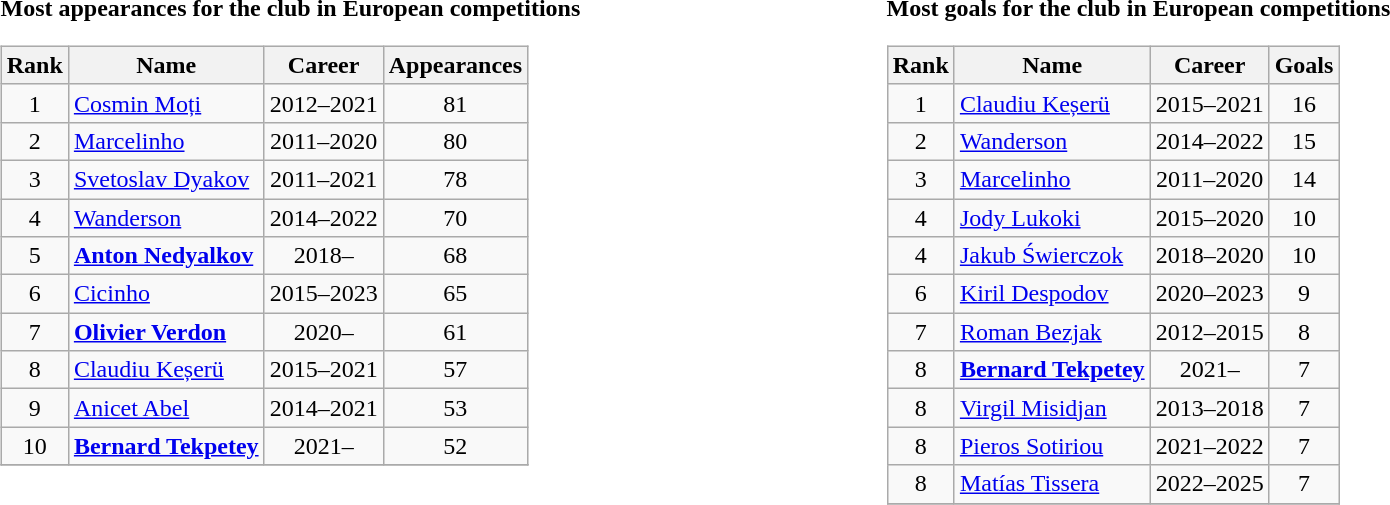<table>
<tr>
<td valign="top" width=33%><br><strong>Most appearances for the club in European competitions</strong><table class="wikitable" style="text-align: center;">
<tr>
<th>Rank</th>
<th>Name</th>
<th>Career</th>
<th>Appearances</th>
</tr>
<tr>
<td>1</td>
<td style="text-align:left"> <a href='#'>Cosmin Moți</a></td>
<td>2012–2021</td>
<td>81</td>
</tr>
<tr>
<td>2</td>
<td style="text-align:left"> <a href='#'>Marcelinho</a></td>
<td>2011–2020</td>
<td>80</td>
</tr>
<tr>
<td>3</td>
<td style="text-align:left"> <a href='#'>Svetoslav Dyakov</a></td>
<td>2011–2021</td>
<td>78</td>
</tr>
<tr>
<td>4</td>
<td style="text-align:left"> <a href='#'>Wanderson</a></td>
<td>2014–2022</td>
<td>70</td>
</tr>
<tr>
<td>5</td>
<td style="text-align:left"> <strong><a href='#'>Anton Nedyalkov</a></strong></td>
<td>2018–</td>
<td>68</td>
</tr>
<tr>
<td>6</td>
<td style="text-align:left"> <a href='#'>Cicinho</a></td>
<td>2015–2023</td>
<td>65</td>
</tr>
<tr>
<td>7</td>
<td style="text-align:left"> <strong><a href='#'>Olivier Verdon</a></strong></td>
<td>2020–</td>
<td>61</td>
</tr>
<tr>
<td>8</td>
<td style="text-align:left"> <a href='#'>Claudiu Keșerü</a></td>
<td>2015–2021</td>
<td>57</td>
</tr>
<tr>
<td>9</td>
<td style="text-align:left"> <a href='#'>Anicet Abel</a></td>
<td>2014–2021</td>
<td>53</td>
</tr>
<tr>
<td>10</td>
<td style="text-align:left"> <strong><a href='#'>Bernard Tekpetey</a></strong></td>
<td>2021–</td>
<td>52</td>
</tr>
<tr>
</tr>
</table>
</td>
<td valign="top" width=33%><br><strong>Most goals for the club in European competitions</strong><table class="wikitable" style="text-align: center;">
<tr>
<th>Rank</th>
<th>Name</th>
<th>Career</th>
<th>Goals</th>
</tr>
<tr>
<td>1</td>
<td style="text-align:left"> <a href='#'>Claudiu Keșerü</a></td>
<td>2015–2021</td>
<td>16</td>
</tr>
<tr>
<td>2</td>
<td style="text-align:left"> <a href='#'>Wanderson</a></td>
<td>2014–2022</td>
<td>15</td>
</tr>
<tr>
<td>3</td>
<td style="text-align:left"> <a href='#'>Marcelinho</a></td>
<td>2011–2020</td>
<td>14</td>
</tr>
<tr>
<td>4</td>
<td style="text-align:left"> <a href='#'>Jody Lukoki</a></td>
<td>2015–2020</td>
<td>10</td>
</tr>
<tr>
<td>4</td>
<td style="text-align:left"> <a href='#'>Jakub Świerczok</a></td>
<td>2018–2020</td>
<td>10</td>
</tr>
<tr>
<td>6</td>
<td style="text-align:left"> <a href='#'>Kiril Despodov</a></td>
<td>2020–2023</td>
<td>9</td>
</tr>
<tr>
<td>7</td>
<td style="text-align:left"> <a href='#'>Roman Bezjak</a></td>
<td>2012–2015</td>
<td>8</td>
</tr>
<tr>
<td>8</td>
<td style="text-align:left"> <strong><a href='#'>Bernard Tekpetey</a></strong></td>
<td>2021–</td>
<td>7</td>
</tr>
<tr>
<td>8</td>
<td style="text-align:left"> <a href='#'>Virgil Misidjan</a></td>
<td>2013–2018</td>
<td>7</td>
</tr>
<tr>
<td>8</td>
<td style="text-align:left"> <a href='#'>Pieros Sotiriou</a></td>
<td>2021–2022</td>
<td>7</td>
</tr>
<tr>
<td>8</td>
<td style="text-align:left"> <a href='#'>Matías Tissera</a></td>
<td>2022–2025</td>
<td>7</td>
</tr>
<tr>
</tr>
</table>
</td>
</tr>
</table>
